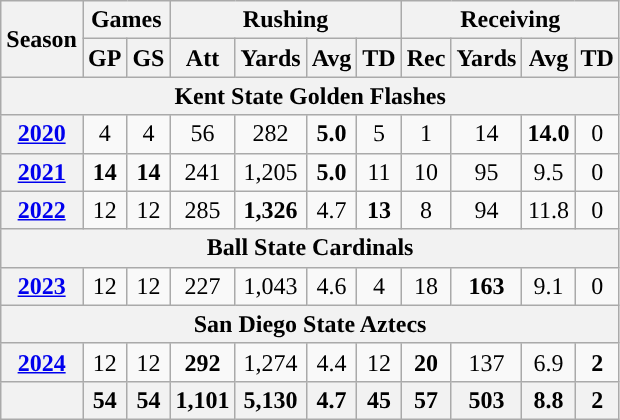<table class="wikitable" style="text-align:center;">
<tr>
<th rowspan="2">Season</th>
<th colspan="2">Games</th>
<th colspan="4">Rushing</th>
<th colspan="4">Receiving</th>
</tr>
<tr>
<th>GP</th>
<th>GS</th>
<th>Att</th>
<th>Yards</th>
<th>Avg</th>
<th>TD</th>
<th>Rec</th>
<th>Yards</th>
<th>Avg</th>
<th>TD</th>
</tr>
<tr>
<th colspan="12">Kent State Golden Flashes</th>
</tr>
<tr>
<th><a href='#'>2020</a></th>
<td>4</td>
<td>4</td>
<td>56</td>
<td>282</td>
<td><strong>5.0</strong></td>
<td>5</td>
<td>1</td>
<td>14</td>
<td><strong>14.0</strong></td>
<td>0</td>
</tr>
<tr>
<th><a href='#'>2021</a></th>
<td><strong>14</strong></td>
<td><strong>14</strong></td>
<td>241</td>
<td>1,205</td>
<td><strong>5.0</strong></td>
<td>11</td>
<td>10</td>
<td>95</td>
<td>9.5</td>
<td>0</td>
</tr>
<tr>
<th><a href='#'>2022</a></th>
<td>12</td>
<td>12</td>
<td>285</td>
<td><strong>1,326</strong></td>
<td>4.7</td>
<td><strong>13</strong></td>
<td>8</td>
<td>94</td>
<td>11.8</td>
<td>0</td>
</tr>
<tr>
<th colspan="12">Ball State Cardinals</th>
</tr>
<tr>
<th><a href='#'>2023</a></th>
<td>12</td>
<td>12</td>
<td>227</td>
<td>1,043</td>
<td>4.6</td>
<td>4</td>
<td>18</td>
<td><strong>163</strong></td>
<td>9.1</td>
<td>0</td>
</tr>
<tr>
<th colspan="12">San Diego State Aztecs</th>
</tr>
<tr>
<th><a href='#'>2024</a></th>
<td>12</td>
<td>12</td>
<td><strong>292</strong></td>
<td>1,274</td>
<td>4.4</td>
<td>12</td>
<td><strong>20</strong></td>
<td>137</td>
<td>6.9</td>
<td><strong>2</strong></td>
</tr>
<tr>
<th></th>
<th>54</th>
<th>54</th>
<th>1,101</th>
<th>5,130</th>
<th>4.7</th>
<th>45</th>
<th>57</th>
<th>503</th>
<th>8.8</th>
<th>2</th>
</tr>
</table>
